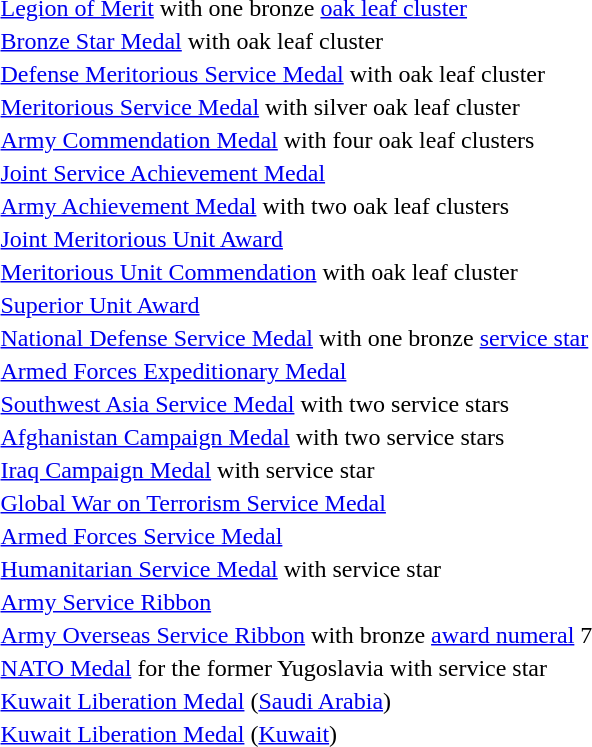<table>
<tr>
<td></td>
<td><a href='#'>Legion of Merit</a> with one bronze <a href='#'>oak leaf cluster</a></td>
</tr>
<tr>
<td></td>
<td><a href='#'>Bronze Star Medal</a> with oak leaf cluster</td>
</tr>
<tr>
<td></td>
<td><a href='#'>Defense Meritorious Service Medal</a> with oak leaf cluster</td>
</tr>
<tr>
<td></td>
<td><a href='#'>Meritorious Service Medal</a> with silver oak leaf cluster</td>
</tr>
<tr>
<td><span></span><span></span><span></span><span></span></td>
<td><a href='#'>Army Commendation Medal</a> with four oak leaf clusters</td>
</tr>
<tr>
<td></td>
<td><a href='#'>Joint Service Achievement Medal</a></td>
</tr>
<tr>
<td><span></span><span></span></td>
<td><a href='#'>Army Achievement Medal</a> with two oak leaf clusters</td>
</tr>
<tr>
<td></td>
<td><a href='#'>Joint Meritorious Unit Award</a></td>
</tr>
<tr>
<td></td>
<td><a href='#'>Meritorious Unit Commendation</a> with oak leaf cluster</td>
</tr>
<tr>
<td></td>
<td><a href='#'>Superior Unit Award</a></td>
</tr>
<tr>
<td></td>
<td><a href='#'>National Defense Service Medal</a> with one bronze <a href='#'>service star</a></td>
</tr>
<tr>
<td></td>
<td><a href='#'>Armed Forces Expeditionary Medal</a></td>
</tr>
<tr>
<td><span></span><span></span></td>
<td><a href='#'>Southwest Asia Service Medal</a> with two service stars</td>
</tr>
<tr>
<td><span></span><span></span></td>
<td><a href='#'>Afghanistan Campaign Medal</a> with two service stars</td>
</tr>
<tr>
<td></td>
<td><a href='#'>Iraq Campaign Medal</a> with service star</td>
</tr>
<tr>
<td></td>
<td><a href='#'>Global War on Terrorism Service Medal</a></td>
</tr>
<tr>
<td></td>
<td><a href='#'>Armed Forces Service Medal</a></td>
</tr>
<tr>
<td></td>
<td><a href='#'>Humanitarian Service Medal</a> with service star</td>
</tr>
<tr>
<td></td>
<td><a href='#'>Army Service Ribbon</a></td>
</tr>
<tr>
<td><span></span></td>
<td><a href='#'>Army Overseas Service Ribbon</a> with bronze <a href='#'>award numeral</a> 7</td>
</tr>
<tr>
<td></td>
<td><a href='#'>NATO Medal</a> for the former Yugoslavia with service star</td>
</tr>
<tr>
<td></td>
<td><a href='#'>Kuwait Liberation Medal</a> (<a href='#'>Saudi Arabia</a>)</td>
</tr>
<tr>
<td></td>
<td><a href='#'>Kuwait Liberation Medal</a> (<a href='#'>Kuwait</a>)</td>
</tr>
</table>
